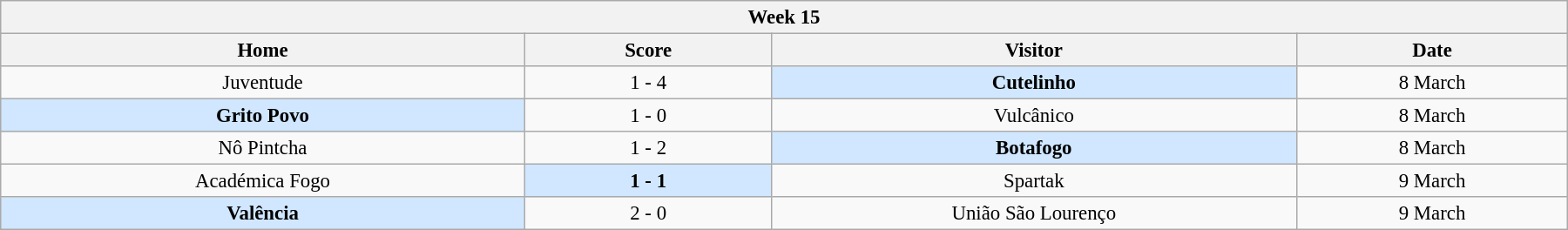<table class="wikitable" style="margin:1em auto; font-size:95%; text-align: center; width: 95%;">
<tr>
<th colspan="12"  style="with:100%; text-align:center;">Week 15</th>
</tr>
<tr>
<th style="width:200px;">Home</th>
<th width="90">Score</th>
<th style="width:200px;">Visitor</th>
<th style="width:100px;">Date</th>
</tr>
<tr align=center>
<td>Juventude</td>
<td>1 - 4</td>
<td style="background:#d0e7ff;"><strong>Cutelinho</strong></td>
<td>8 March</td>
</tr>
<tr align=center>
<td style="background:#d0e7ff;"><strong>Grito Povo</strong></td>
<td>1 - 0</td>
<td>Vulcânico</td>
<td>8 March</td>
</tr>
<tr align=center>
<td>Nô Pintcha</td>
<td>1 - 2</td>
<td style="background:#d0e7ff;"><strong>Botafogo</strong></td>
<td>8 March</td>
</tr>
<tr align=center>
<td>Académica Fogo</td>
<td style="background:#d0e7ff;"><strong>1 - 1</strong></td>
<td>Spartak</td>
<td>9 March</td>
</tr>
<tr align=center>
<td style="background:#d0e7ff;"><strong>Valência</strong></td>
<td>2 - 0</td>
<td>União São Lourenço</td>
<td>9 March</td>
</tr>
</table>
